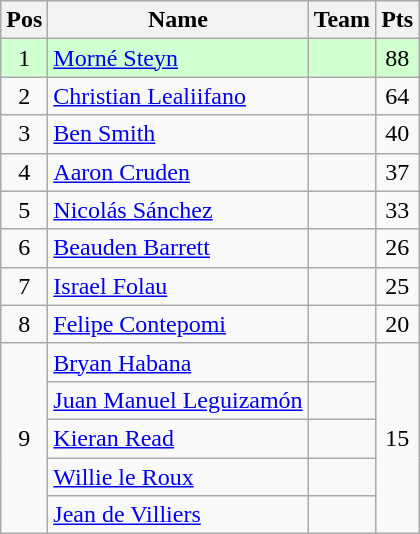<table class="wikitable" style="text-align:center">
<tr>
<th>Pos</th>
<th>Name</th>
<th>Team</th>
<th>Pts</th>
</tr>
<tr style="background:#d0ffd0">
<td>1</td>
<td align="left"><a href='#'>Morné Steyn</a></td>
<td align="left"></td>
<td>88</td>
</tr>
<tr>
<td>2</td>
<td align="left"><a href='#'>Christian Lealiifano</a></td>
<td align="left"></td>
<td>64</td>
</tr>
<tr>
<td>3</td>
<td align="left"><a href='#'>Ben Smith</a></td>
<td align="left"></td>
<td>40</td>
</tr>
<tr>
<td>4</td>
<td align="left"><a href='#'>Aaron Cruden</a></td>
<td align="left"></td>
<td>37</td>
</tr>
<tr>
<td>5</td>
<td align="left"><a href='#'>Nicolás Sánchez</a></td>
<td align="left"></td>
<td>33</td>
</tr>
<tr>
<td>6</td>
<td align="left"><a href='#'>Beauden Barrett</a></td>
<td align="left"></td>
<td>26</td>
</tr>
<tr>
<td>7</td>
<td align="left"><a href='#'>Israel Folau</a></td>
<td align="left"></td>
<td>25</td>
</tr>
<tr>
<td>8</td>
<td align="left"><a href='#'>Felipe Contepomi</a></td>
<td align="left"></td>
<td>20</td>
</tr>
<tr>
<td rowspan=5>9</td>
<td align="left"><a href='#'>Bryan Habana</a></td>
<td align="left"></td>
<td rowspan=5>15</td>
</tr>
<tr>
<td align="left"><a href='#'>Juan Manuel Leguizamón</a></td>
<td align="left"></td>
</tr>
<tr>
<td align="left"><a href='#'>Kieran Read</a></td>
<td align="left"></td>
</tr>
<tr>
<td align="left"><a href='#'>Willie le Roux</a></td>
<td align="left"></td>
</tr>
<tr>
<td align="left"><a href='#'>Jean de Villiers</a></td>
<td align="left"></td>
</tr>
</table>
